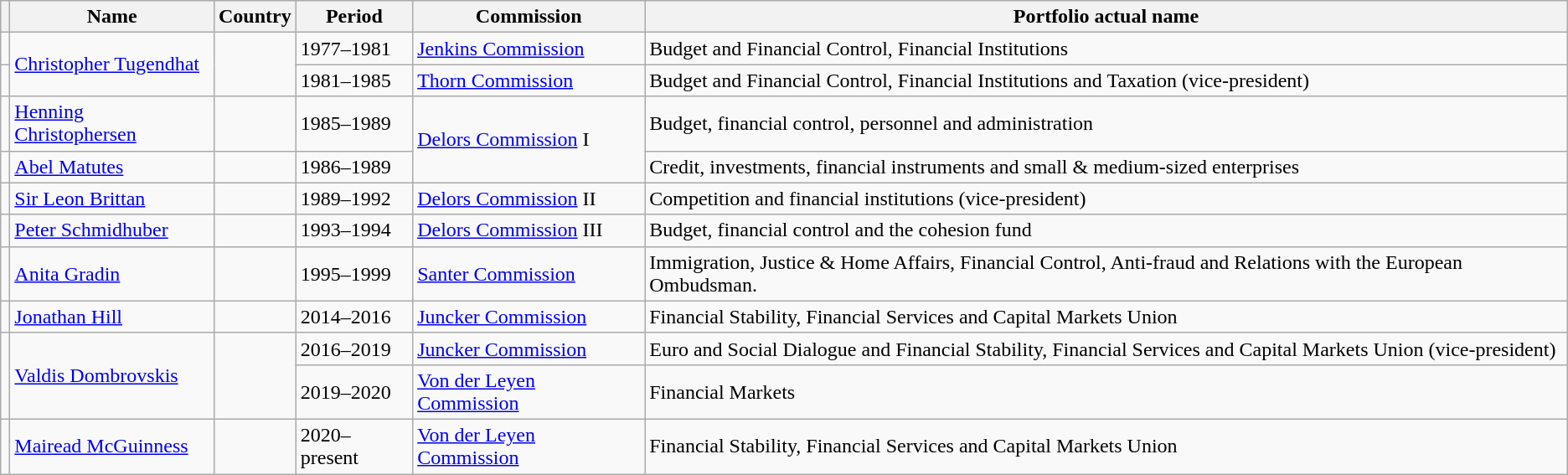<table class="wikitable">
<tr>
<th></th>
<th>Name</th>
<th>Country</th>
<th>Period</th>
<th>Commission</th>
<th>Portfolio actual name</th>
</tr>
<tr>
<td></td>
<td rowspan="2"><a href='#'>Christopher Tugendhat</a></td>
<td rowspan="2"></td>
<td>1977–1981</td>
<td><a href='#'>Jenkins Commission</a></td>
<td>Budget and Financial Control, Financial Institutions</td>
</tr>
<tr>
<td></td>
<td>1981–1985</td>
<td><a href='#'>Thorn Commission</a></td>
<td>Budget and Financial Control, Financial Institutions and Taxation (vice-president)</td>
</tr>
<tr>
<td></td>
<td><a href='#'>Henning Christophersen</a></td>
<td></td>
<td>1985–1989</td>
<td rowspan="2"><a href='#'>Delors Commission</a> I</td>
<td>Budget, financial control, personnel and administration</td>
</tr>
<tr>
<td></td>
<td><a href='#'>Abel Matutes</a></td>
<td></td>
<td>1986–1989</td>
<td>Credit, investments, financial instruments and small & medium-sized enterprises</td>
</tr>
<tr>
<td></td>
<td><a href='#'>Sir Leon Brittan</a></td>
<td></td>
<td>1989–1992</td>
<td><a href='#'>Delors Commission</a> II</td>
<td>Competition and financial institutions (vice-president)</td>
</tr>
<tr>
<td></td>
<td><a href='#'>Peter Schmidhuber</a></td>
<td></td>
<td>1993–1994</td>
<td><a href='#'>Delors Commission</a> III</td>
<td>Budget, financial control and the cohesion fund</td>
</tr>
<tr>
<td></td>
<td><a href='#'>Anita Gradin</a></td>
<td></td>
<td>1995–1999</td>
<td><a href='#'>Santer Commission</a></td>
<td>Immigration, Justice & Home Affairs, Financial Control, Anti-fraud and Relations with the European Ombudsman.</td>
</tr>
<tr>
<td></td>
<td><a href='#'>Jonathan Hill</a></td>
<td></td>
<td>2014–2016</td>
<td><a href='#'>Juncker Commission</a></td>
<td>Financial Stability, Financial Services and Capital Markets Union</td>
</tr>
<tr>
<td rowspan="2"></td>
<td rowspan="2"><a href='#'>Valdis Dombrovskis</a></td>
<td rowspan="2"></td>
<td>2016–2019</td>
<td><a href='#'>Juncker Commission</a></td>
<td>Euro and Social Dialogue and Financial Stability, Financial Services and Capital Markets Union (vice-president)</td>
</tr>
<tr>
<td>2019–2020</td>
<td><a href='#'>Von der Leyen Commission</a></td>
<td>Financial Markets</td>
</tr>
<tr>
<td></td>
<td><a href='#'>Mairead McGuinness</a></td>
<td></td>
<td>2020–present</td>
<td><a href='#'>Von der Leyen Commission</a></td>
<td>Financial Stability, Financial Services and Capital Markets Union</td>
</tr>
</table>
